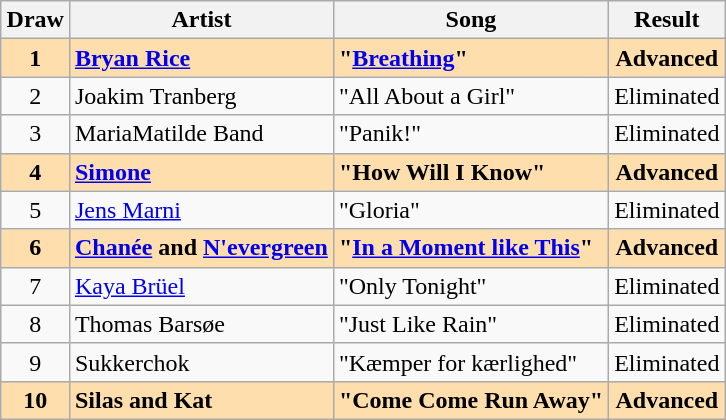<table class="sortable wikitable" style="margin: 1em auto 1em auto; text-align:center">
<tr>
<th>Draw</th>
<th>Artist</th>
<th>Song</th>
<th>Result</th>
</tr>
<tr style="font-weight:bold; background:navajowhite">
<td>1</td>
<td style="text-align:left;"><a href='#'>Bryan Rice</a></td>
<td style="text-align:left;">"<a href='#'>Breathing</a>"</td>
<td>Advanced</td>
</tr>
<tr>
<td>2</td>
<td style="text-align:left;">Joakim Tranberg</td>
<td style="text-align:left;">"All About a Girl"</td>
<td>Eliminated</td>
</tr>
<tr>
<td>3</td>
<td style="text-align:left;">MariaMatilde Band</td>
<td style="text-align:left;">"Panik!"</td>
<td>Eliminated</td>
</tr>
<tr style="font-weight:bold;background:navajowhite">
<td>4</td>
<td style="text-align:left;"><a href='#'>Simone</a></td>
<td style="text-align:left;">"How Will I Know"</td>
<td>Advanced</td>
</tr>
<tr>
<td>5</td>
<td style="text-align:left;"><a href='#'>Jens Marni</a></td>
<td style="text-align:left;">"Gloria"</td>
<td>Eliminated</td>
</tr>
<tr style="font-weight:bold; background:navajowhite">
<td>6</td>
<td style="text-align:left;"><a href='#'>Chanée</a> and <a href='#'>N'evergreen</a></td>
<td style="text-align:left;">"<a href='#'>In a Moment like This</a>"</td>
<td>Advanced</td>
</tr>
<tr>
<td>7</td>
<td style="text-align:left;"><a href='#'>Kaya Brüel</a></td>
<td style="text-align:left;">"Only Tonight"</td>
<td>Eliminated</td>
</tr>
<tr>
<td>8</td>
<td style="text-align:left;">Thomas Barsøe</td>
<td style="text-align:left;">"Just Like Rain"</td>
<td>Eliminated</td>
</tr>
<tr>
<td>9</td>
<td style="text-align:left;">Sukkerchok</td>
<td style="text-align:left;">"Kæmper for kærlighed"</td>
<td>Eliminated</td>
</tr>
<tr style="font-weight:bold; background:navajowhite">
<td>10</td>
<td style="text-align:left;">Silas and Kat</td>
<td style="text-align:left;">"Come Come Run Away"</td>
<td>Advanced</td>
</tr>
</table>
